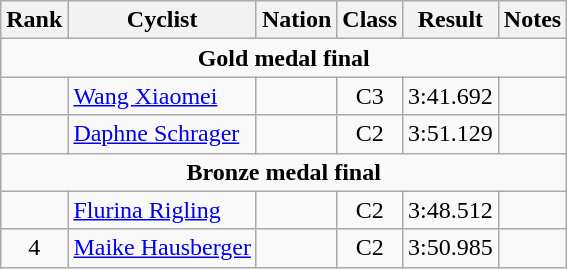<table class="wikitable" style="text-align:center;">
<tr>
<th>Rank</th>
<th>Cyclist</th>
<th>Nation</th>
<th>Class</th>
<th>Result</th>
<th>Notes</th>
</tr>
<tr>
<td colspan=6><strong>Gold medal final</strong></td>
</tr>
<tr>
<td></td>
<td align=left><a href='#'>Wang Xiaomei</a></td>
<td align=left></td>
<td>C3</td>
<td>3:41.692</td>
<td></td>
</tr>
<tr>
<td></td>
<td align=left><a href='#'>Daphne Schrager</a></td>
<td align=left></td>
<td>C2</td>
<td>3:51.129</td>
<td></td>
</tr>
<tr>
<td colspan=6><strong>Bronze medal final</strong></td>
</tr>
<tr>
<td></td>
<td align=left><a href='#'>Flurina Rigling</a></td>
<td align=left></td>
<td>C2</td>
<td>3:48.512</td>
<td></td>
</tr>
<tr>
<td>4</td>
<td align=left><a href='#'>Maike Hausberger</a></td>
<td align=left></td>
<td>C2</td>
<td>3:50.985</td>
<td></td>
</tr>
</table>
